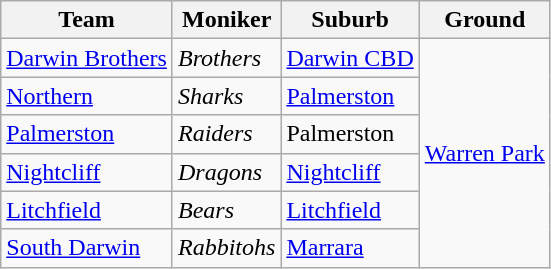<table class="wikitable sortable">
<tr>
<th>Team</th>
<th>Moniker</th>
<th>Suburb</th>
<th>Ground</th>
</tr>
<tr>
<td> <a href='#'>Darwin Brothers</a></td>
<td><em>Brothers</em></td>
<td><a href='#'>Darwin CBD</a></td>
<td rowspan=6><a href='#'>Warren Park</a></td>
</tr>
<tr>
<td> <a href='#'>Northern</a></td>
<td><em>Sharks</em></td>
<td><a href='#'>Palmerston</a></td>
</tr>
<tr>
<td> <a href='#'>Palmerston</a></td>
<td><em>Raiders</em></td>
<td>Palmerston</td>
</tr>
<tr>
<td> <a href='#'>Nightcliff</a></td>
<td><em>Dragons</em></td>
<td><a href='#'>Nightcliff</a></td>
</tr>
<tr>
<td> <a href='#'>Litchfield</a></td>
<td><em>Bears</em></td>
<td><a href='#'>Litchfield</a></td>
</tr>
<tr>
<td> <a href='#'>South Darwin</a></td>
<td><em>Rabbitohs</em></td>
<td><a href='#'>Marrara</a></td>
</tr>
</table>
